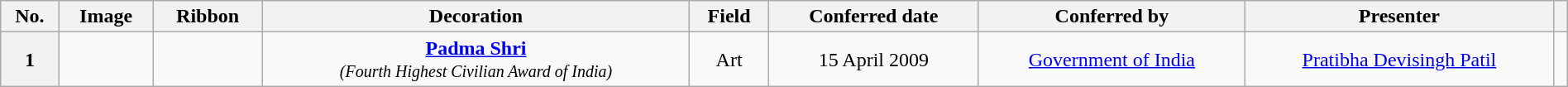<table class="wikitable" style="width:100%;text-align:center">
<tr>
<th>No.</th>
<th>Image</th>
<th>Ribbon</th>
<th>Decoration</th>
<th>Field</th>
<th>Conferred date</th>
<th>Conferred by</th>
<th>Presenter</th>
<th></th>
</tr>
<tr>
<th>1</th>
<td></td>
<td></td>
<td><strong><a href='#'>Padma Shri</a></strong><br><small><em>(Fourth Highest Civilian Award of India)</em></small></td>
<td>Art</td>
<td>15 April 2009</td>
<td><a href='#'>Government of India</a></td>
<td><a href='#'>Pratibha Devisingh Patil</a></td>
<td></td>
</tr>
</table>
